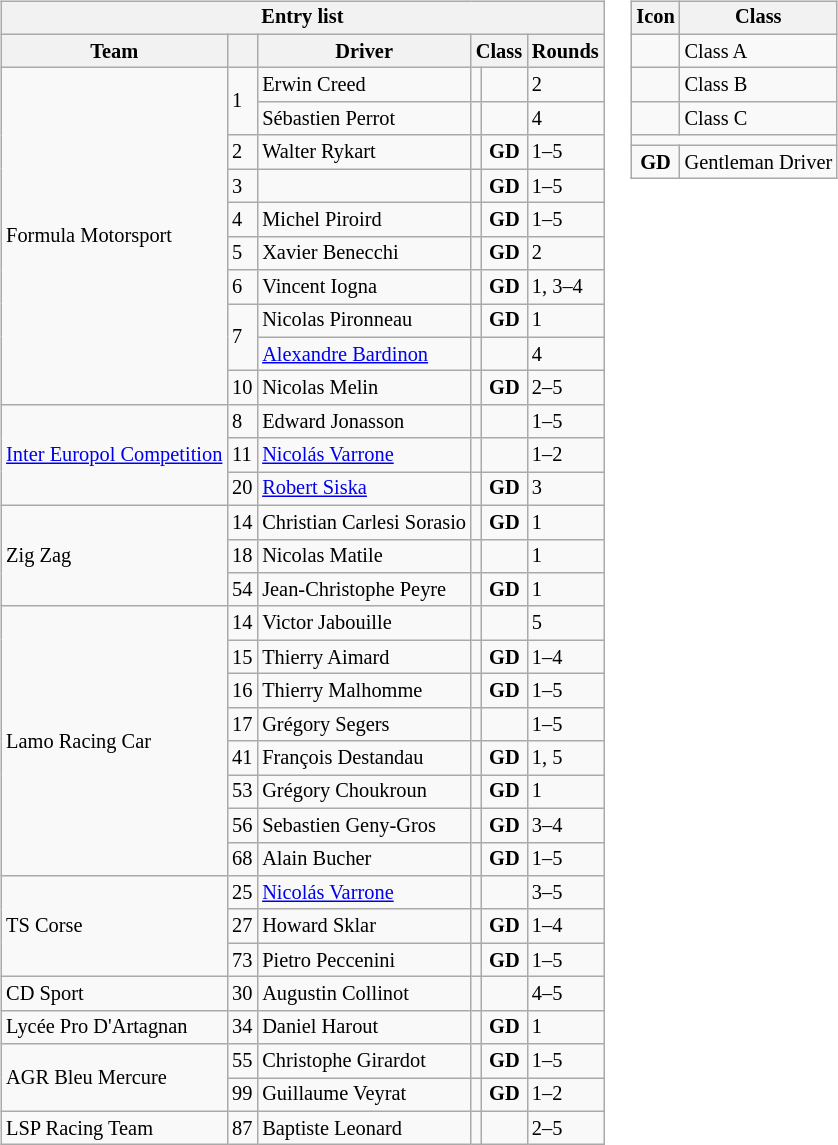<table>
<tr>
<td><br><table class="wikitable" style="font-size: 85%;">
<tr>
<th colspan=6>Entry list</th>
</tr>
<tr>
<th>Team</th>
<th></th>
<th>Driver</th>
<th colspan=2>Class</th>
<th>Rounds</th>
</tr>
<tr>
<td rowspan=10> Formula Motorsport</td>
<td rowspan=2>1</td>
<td> Erwin Creed</td>
<td align=center></td>
<td></td>
<td>2</td>
</tr>
<tr>
<td> Sébastien Perrot</td>
<td align=center></td>
<td></td>
<td>4</td>
</tr>
<tr>
<td>2</td>
<td> Walter Rykart</td>
<td align=center></td>
<td align=center><strong><span>GD</span></strong></td>
<td>1–5</td>
</tr>
<tr>
<td>3</td>
<td> </td>
<td align=center></td>
<td align=center><strong><span>GD</span></strong></td>
<td>1–5</td>
</tr>
<tr>
<td>4</td>
<td> Michel Piroird</td>
<td align=center></td>
<td align=center><strong><span>GD</span></strong></td>
<td>1–5</td>
</tr>
<tr>
<td>5</td>
<td> Xavier Benecchi</td>
<td align=center></td>
<td align=center><strong><span>GD</span></strong></td>
<td>2</td>
</tr>
<tr>
<td>6</td>
<td> Vincent Iogna</td>
<td align=center></td>
<td align=center><strong><span>GD</span></strong></td>
<td>1, 3–4</td>
</tr>
<tr>
<td rowspan="2">7</td>
<td> Nicolas Pironneau</td>
<td align=center></td>
<td align=center><strong><span>GD</span></strong></td>
<td>1</td>
</tr>
<tr>
<td> <a href='#'>Alexandre Bardinon</a></td>
<td align=center></td>
<td></td>
<td>4</td>
</tr>
<tr>
<td>10</td>
<td> Nicolas Melin</td>
<td align=center></td>
<td align=center><strong><span>GD</span></strong></td>
<td>2–5</td>
</tr>
<tr>
<td rowspan=3> <a href='#'>Inter Europol Competition</a></td>
<td>8</td>
<td> Edward Jonasson</td>
<td align=center></td>
<td></td>
<td>1–5</td>
</tr>
<tr>
<td>11</td>
<td> <a href='#'>Nicolás Varrone</a></td>
<td align=center></td>
<td></td>
<td>1–2</td>
</tr>
<tr>
<td>20</td>
<td> <a href='#'>Robert Siska</a></td>
<td align=center></td>
<td align=center><strong><span>GD</span></strong></td>
<td>3</td>
</tr>
<tr>
<td rowspan=3> Zig Zag</td>
<td>14</td>
<td> Christian Carlesi Sorasio</td>
<td align=center></td>
<td align=center><strong><span>GD</span></strong></td>
<td>1</td>
</tr>
<tr>
<td>18</td>
<td> Nicolas Matile</td>
<td align=center></td>
<td></td>
<td>1</td>
</tr>
<tr>
<td>54</td>
<td> Jean-Christophe Peyre</td>
<td align=center></td>
<td align=center><strong><span>GD</span></strong></td>
<td>1</td>
</tr>
<tr>
<td rowspan=8> Lamo Racing Car</td>
<td>14</td>
<td> Victor Jabouille</td>
<td align=center></td>
<td></td>
<td>5</td>
</tr>
<tr>
<td>15</td>
<td> Thierry Aimard</td>
<td align=center></td>
<td align=center><strong><span>GD</span></strong></td>
<td>1–4</td>
</tr>
<tr>
<td>16</td>
<td> Thierry Malhomme</td>
<td align=center></td>
<td align=center><strong><span>GD</span></strong></td>
<td>1–5</td>
</tr>
<tr>
<td>17</td>
<td> Grégory Segers</td>
<td align=center></td>
<td></td>
<td>1–5</td>
</tr>
<tr>
<td>41</td>
<td> François Destandau</td>
<td align=center></td>
<td align=center><strong><span>GD</span></strong></td>
<td>1, 5</td>
</tr>
<tr>
<td>53</td>
<td> Grégory Choukroun</td>
<td align=center></td>
<td align=center><strong><span>GD</span></strong></td>
<td>1</td>
</tr>
<tr>
<td>56</td>
<td> Sebastien Geny-Gros</td>
<td align=center></td>
<td align=center><strong><span>GD</span></strong></td>
<td>3–4</td>
</tr>
<tr>
<td>68</td>
<td> Alain Bucher</td>
<td align=center></td>
<td align=center><strong><span>GD</span></strong></td>
<td>1–5</td>
</tr>
<tr>
<td rowspan=3> TS Corse</td>
<td>25</td>
<td> <a href='#'>Nicolás Varrone</a></td>
<td align=center></td>
<td></td>
<td>3–5</td>
</tr>
<tr>
<td>27</td>
<td> Howard Sklar</td>
<td align=center></td>
<td align=center><strong><span>GD</span></strong></td>
<td>1–4</td>
</tr>
<tr>
<td>73</td>
<td> Pietro Peccenini</td>
<td align=center></td>
<td align=center><strong><span>GD</span></strong></td>
<td>1–5</td>
</tr>
<tr>
<td> CD Sport</td>
<td>30</td>
<td> Augustin Collinot</td>
<td align=center></td>
<td></td>
<td>4–5</td>
</tr>
<tr>
<td> Lycée Pro D'Artagnan</td>
<td>34</td>
<td> Daniel Harout</td>
<td align=center></td>
<td align=center><strong><span>GD</span></strong></td>
<td>1</td>
</tr>
<tr>
<td rowspan=2> AGR Bleu Mercure</td>
<td>55</td>
<td> Christophe Girardot</td>
<td align=center></td>
<td align=center><strong><span>GD</span></strong></td>
<td>1–5</td>
</tr>
<tr>
<td>99</td>
<td> Guillaume Veyrat</td>
<td align=center></td>
<td align=center><strong><span>GD</span></strong></td>
<td>1–2</td>
</tr>
<tr>
<td> LSP Racing Team</td>
<td>87</td>
<td> Baptiste Leonard</td>
<td align=center></td>
<td></td>
<td>2–5</td>
</tr>
</table>
</td>
<td valign="top"><br><table class="wikitable" style="font-size: 85%;">
<tr>
<th>Icon</th>
<th>Class</th>
</tr>
<tr>
<td align=center></td>
<td>Class A</td>
</tr>
<tr>
<td align=center></td>
<td>Class B</td>
</tr>
<tr>
<td align=center></td>
<td>Class C</td>
</tr>
<tr>
<td colspan=2></td>
</tr>
<tr>
<td align=center><strong><span>GD</span></strong></td>
<td>Gentleman Driver</td>
</tr>
</table>
</td>
</tr>
</table>
